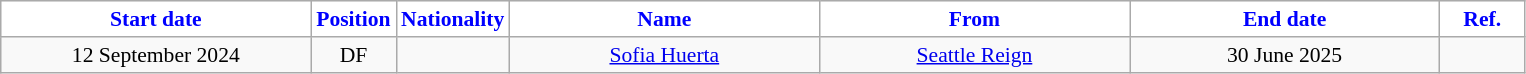<table class="wikitable" style="text-align:center; font-size:90%; ">
<tr>
<th style="background:#FFFFFF; color:blue; width:200px;">Start date</th>
<th style="background:#FFFFFF; color:blue; width:50px;">Position</th>
<th style="background:#FFFFFF; color:blue; width:50px;">Nationality</th>
<th style="background:#FFFFFF; color:blue; width:200px;">Name</th>
<th style="background:#FFFFFF; color:blue; width:200px;">From</th>
<th style="background:#FFFFFF; color:blue; width:200px;">End date</th>
<th style="background:#FFFFFF; color:blue; width:50px;">Ref.</th>
</tr>
<tr>
<td>12 September 2024</td>
<td>DF</td>
<td></td>
<td><a href='#'>Sofia Huerta</a></td>
<td><a href='#'>Seattle Reign</a></td>
<td>30 June 2025</td>
<td></td>
</tr>
</table>
